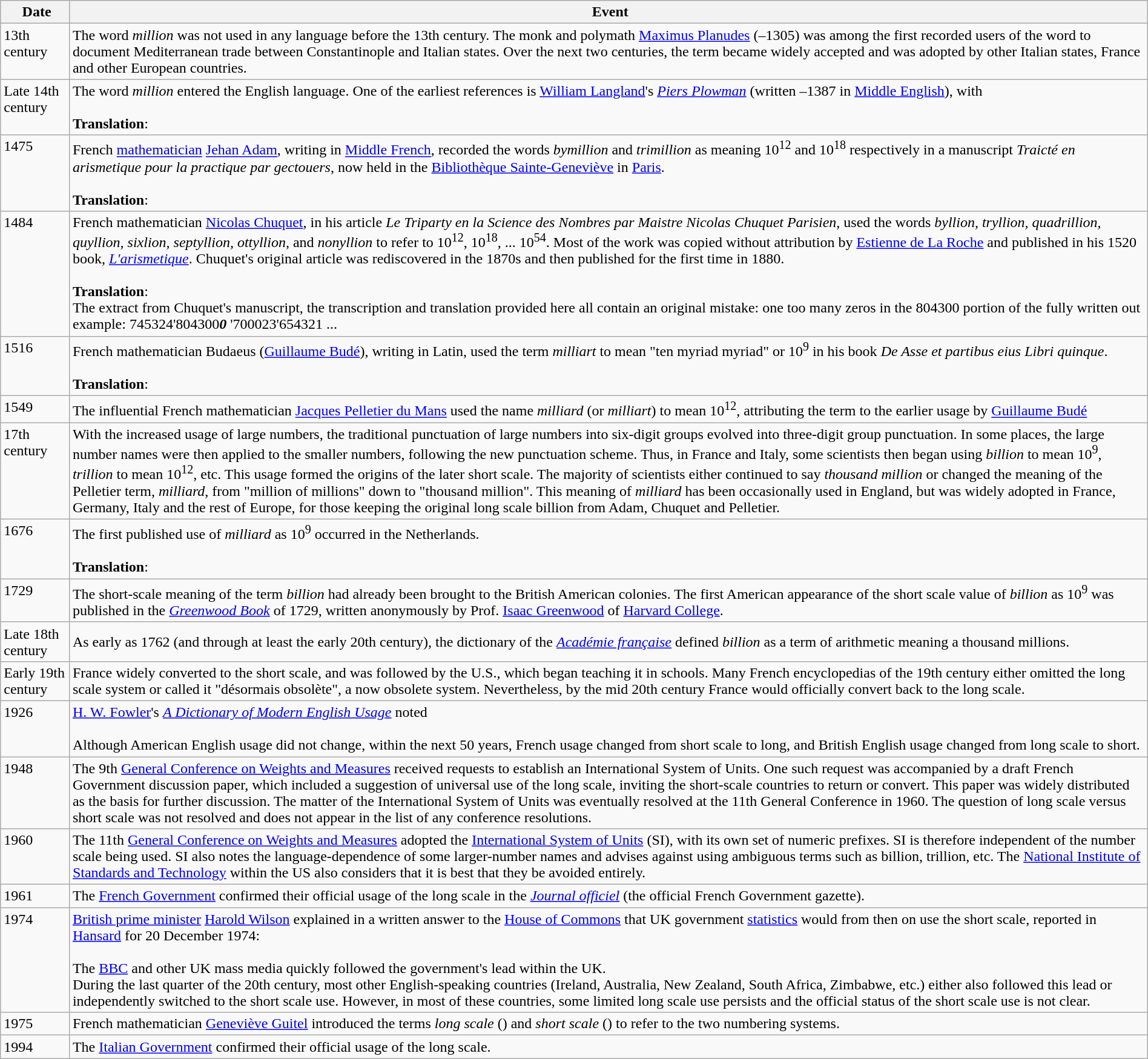<table class="wikitable" style="width:100%;">
<tr>
<th style="width:6%; vertical-align:top;"> Date</th>
<th style="width:94%; vertical-align:top;"> Event</th>
</tr>
<tr>
<td valign="top">13th century</td>
<td>The word <em>million</em> was not used in any language before the 13th century. The monk and polymath <a href='#'>Maximus Planudes</a> (–1305) was among the first recorded users of the word to document Mediterranean trade between Constantinople and Italian states. Over the next two centuries, the term became widely accepted and was adopted by other Italian states, France and other European countries.</td>
</tr>
<tr>
<td valign="top">Late 14th century</td>
<td> The word <em>million</em> entered the English language. One of the earliest references is <a href='#'>William Langland</a>'s <em><a href='#'>Piers Plowman</a></em> (written –1387 in <a href='#'>Middle English</a>), with<br><br><strong>Translation</strong>:
</td>
</tr>
<tr>
<td valign="top">1475</td>
<td>French <a href='#'>mathematician</a> <a href='#'>Jehan Adam</a>, writing in <a href='#'>Middle French</a>, recorded the words <em>bymillion</em> and <em>trimillion</em> as meaning 10<sup>12</sup> and 10<sup>18</sup> respectively in a manuscript <em>Traicté en arismetique pour la practique par gectouers</em>, now held in the <a href='#'>Bibliothèque Sainte-Geneviève</a> in <a href='#'>Paris</a>.<br><br><strong>Translation</strong>:
</td>
</tr>
<tr>
<td valign="top">1484</td>
<td> French mathematician <a href='#'>Nicolas Chuquet</a>, in his article <em>Le Triparty en la Science des Nombres par Maistre Nicolas Chuquet Parisien</em>, used the words <em>byllion,</em> <em>tryllion,</em> <em>quadrillion,</em> <em>quyllion,</em> <em>sixlion,</em> <em>septyllion,</em> <em>ottyllion,</em> and <em>nonyllion</em> to refer to 10<sup>12</sup>, 10<sup>18</sup>, ... 10<sup>54</sup>. Most of the work was copied without attribution by <a href='#'>Estienne de La Roche</a> and published in his 1520 book, <em><a href='#'>L'arismetique</a></em>. Chuquet's original article was rediscovered in the 1870s and then published for the first time in 1880.<br><br><strong>Translation</strong>:
<br>The extract from Chuquet's manuscript, the transcription and translation provided here all contain an original mistake: one too many zeros in the 804300 portion of the fully written out example: 745324'804300<strong><em>0</em></strong> '700023'654321 ...</td>
</tr>
<tr>
<td valign="top">1516</td>
<td> French mathematician Budaeus (<a href='#'>Guillaume Budé</a>), writing in Latin, used the term <em>milliart</em> to mean "ten myriad myriad" or 10<sup>9</sup> in his book <em>De Asse et partibus eius Libri quinque</em>.<br><br><strong>Translation</strong>:
</td>
</tr>
<tr>
<td valign="top">1549</td>
<td>The influential French mathematician <a href='#'>Jacques Pelletier du Mans</a> used the name <em>milliard</em> (or <em>milliart</em>) to mean 10<sup>12</sup>, attributing the term to the earlier usage by <a href='#'>Guillaume Budé</a></td>
</tr>
<tr>
<td valign="top">17th century</td>
<td>With the increased usage of large numbers, the traditional punctuation of large numbers into six-digit groups evolved into three-digit group punctuation. In some places, the large number names were then applied to the smaller numbers, following the new punctuation scheme. Thus, in France and Italy, some scientists then began using <em>billion</em> to mean 10<sup>9</sup>, <em>trillion</em> to mean 10<sup>12</sup>, etc. This usage formed the origins of the later short scale. The majority of scientists either continued to say <em>thousand million</em> or changed the meaning of the Pelletier term, <em>milliard</em>, from "million of millions" down to "thousand million". This meaning of <em>milliard</em> has been occasionally used in England, but was widely adopted in France, Germany, Italy and the rest of Europe, for those keeping the original long scale billion from Adam, Chuquet and Pelletier.</td>
</tr>
<tr>
<td valign="top">1676</td>
<td>The first published use of <em>milliard</em> as 10<sup>9</sup> occurred in the Netherlands.<br><br><strong>Translation</strong>:
</td>
</tr>
<tr>
<td valign="top">1729</td>
<td>The short-scale meaning of the term <em>billion</em> had already been brought to the British American colonies. The first American appearance of the short scale value of <em>billion</em> as 10<sup>9</sup> was published in the <em><a href='#'>Greenwood Book</a></em> of 1729, written anonymously by Prof. <a href='#'>Isaac Greenwood</a> of <a href='#'>Harvard College</a>.</td>
</tr>
<tr>
<td valign="top">Late 18th century</td>
<td>As early as 1762 (and through at least the early 20th century), the dictionary of the <em><a href='#'>Académie française</a></em> defined <em>billion</em> as a term of arithmetic meaning a thousand millions.</td>
</tr>
<tr>
<td valign="top">Early 19th century</td>
<td>France widely converted to the short scale, and was followed by the U.S., which began teaching it in schools. Many French encyclopedias of the 19th century either omitted the long scale system or called it "désormais obsolète", a now obsolete system. Nevertheless, by the mid 20th century France would officially convert back to the long scale.</td>
</tr>
<tr>
<td valign="top">1926</td>
<td> <a href='#'>H. W. Fowler</a>'s <em><a href='#'>A Dictionary of Modern English Usage</a></em> noted<br><br>Although American English usage did not change, within the next 50 years, French usage changed from short scale to long, and British English usage changed from long scale to short.</td>
</tr>
<tr>
<td valign="top">1948</td>
<td>The 9th <a href='#'>General Conference on Weights and Measures</a> received requests to establish an International System of Units. One such request was accompanied by a draft French Government discussion paper, which included a suggestion of universal use of the long scale, inviting the short-scale countries to return or convert. This paper was widely distributed as the basis for further discussion. The matter of the International System of Units was eventually resolved at the 11th General Conference in 1960. The question of long scale versus short scale was not resolved and does not appear in the list of any conference resolutions.</td>
</tr>
<tr>
<td valign="top">1960</td>
<td>The 11th <a href='#'>General Conference on Weights and Measures</a> adopted the <a href='#'>International System of Units</a> (SI), with its own set of numeric prefixes. SI is therefore independent of the number scale being used. SI also notes the language-dependence of some larger-number names and advises against using ambiguous terms such as billion, trillion, etc. The <a href='#'>National Institute of Standards and Technology</a> within the US also considers that it is best that they be avoided entirely.</td>
</tr>
<tr>
<td valign="top">1961</td>
<td>The <a href='#'>French Government</a> confirmed their official usage of the long scale in the <em><a href='#'>Journal officiel</a></em> (the official French Government gazette).</td>
</tr>
<tr>
<td valign="top">1974</td>
<td> <a href='#'>British prime minister</a> <a href='#'>Harold Wilson</a> explained in a written answer to the <a href='#'>House of Commons</a> that UK government <a href='#'>statistics</a> would from then on use the short scale, reported in <a href='#'>Hansard</a> for 20 December 1974:<br><br>The <a href='#'>BBC</a> and other UK mass media quickly followed the government's lead within the UK.<br>During the last quarter of the 20th century, most other English-speaking countries (Ireland, Australia, New Zealand, South Africa, Zimbabwe, etc.) either also followed this lead or independently switched to the short scale use. However, in most of these countries, some limited long scale use persists and the official status of the short scale use is not clear.</td>
</tr>
<tr>
<td valign="top">1975</td>
<td>French mathematician <a href='#'>Geneviève Guitel</a> introduced the terms <em>long scale</em> () and <em>short scale</em> () to refer to the two numbering systems.</td>
</tr>
<tr>
<td valign="top">1994</td>
<td>The <a href='#'>Italian Government</a> confirmed their official usage of the long scale.</td>
</tr>
</table>
